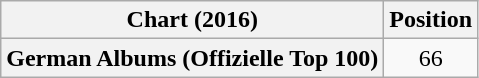<table class="wikitable plainrowheaders" style="text-align:center">
<tr>
<th scope="col">Chart (2016)</th>
<th scope="col">Position</th>
</tr>
<tr>
<th scope="row">German Albums (Offizielle Top 100)</th>
<td>66</td>
</tr>
</table>
